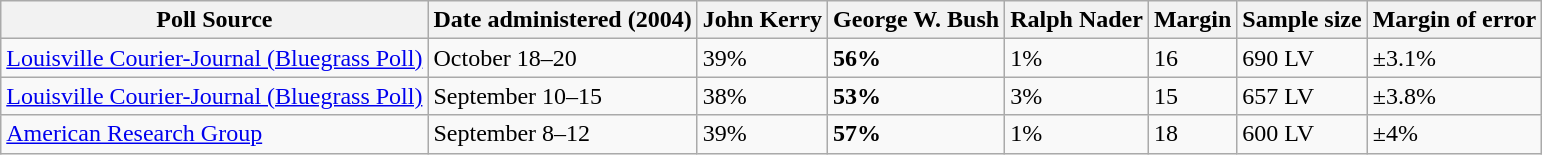<table class="wikitable">
<tr>
<th>Poll Source</th>
<th>Date administered (2004)</th>
<th>John Kerry</th>
<th>George W. Bush</th>
<th>Ralph Nader</th>
<th>Margin</th>
<th>Sample size</th>
<th>Margin of error</th>
</tr>
<tr>
<td><a href='#'>Louisville Courier-Journal (Bluegrass Poll)</a></td>
<td>October 18–20</td>
<td>39%</td>
<td><strong>56%</strong></td>
<td>1%</td>
<td>16</td>
<td>690 LV</td>
<td>±3.1%</td>
</tr>
<tr>
<td><a href='#'>Louisville Courier-Journal (Bluegrass Poll)</a></td>
<td>September 10–15</td>
<td>38%</td>
<td><strong>53%</strong></td>
<td>3%</td>
<td>15</td>
<td>657 LV</td>
<td>±3.8%</td>
</tr>
<tr>
<td><a href='#'>American Research Group</a></td>
<td>September 8–12</td>
<td>39%</td>
<td><strong>57%</strong></td>
<td>1%</td>
<td>18</td>
<td>600 LV</td>
<td>±4%</td>
</tr>
</table>
